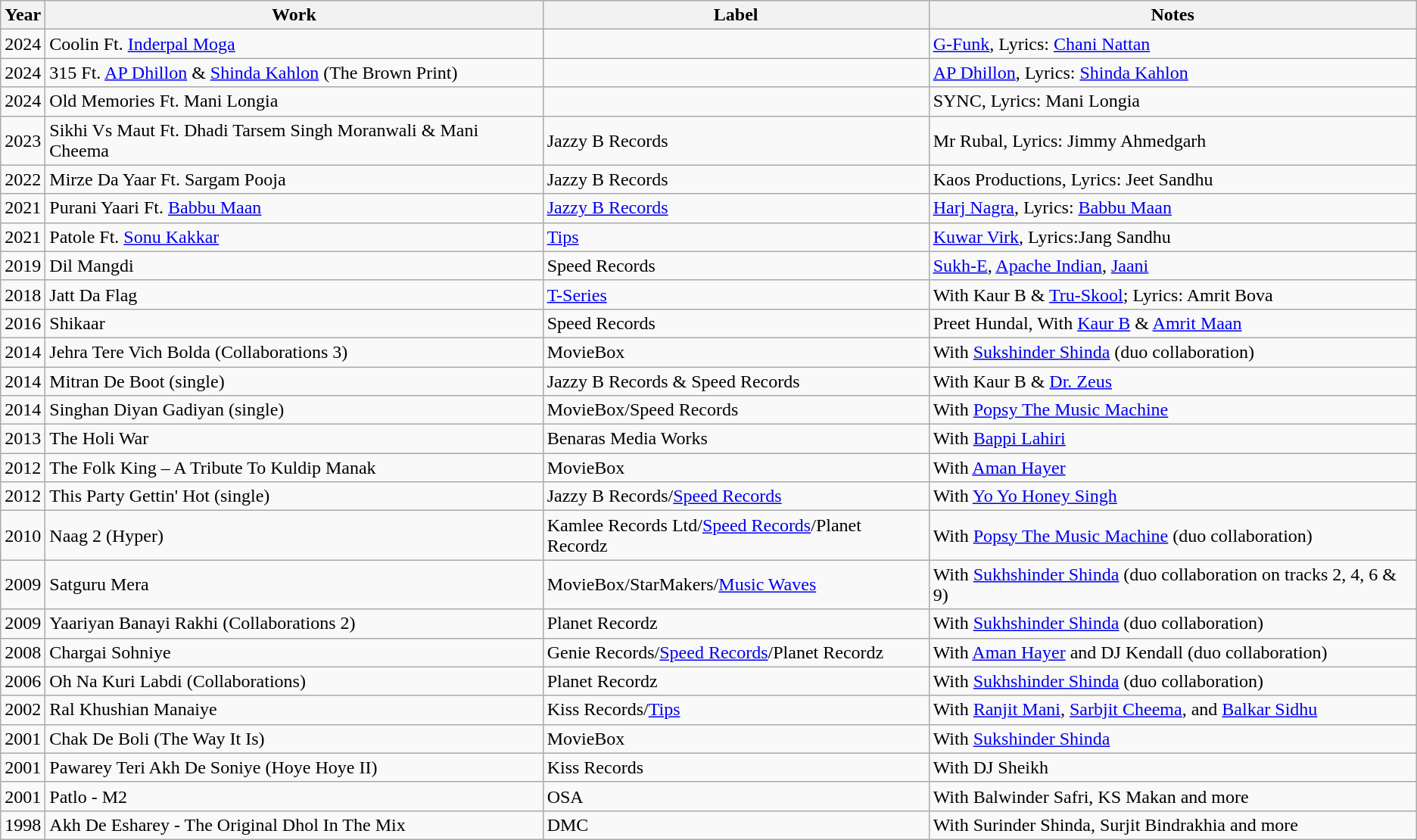<table class=wikitable>
<tr>
<th>Year</th>
<th>Work</th>
<th>Label</th>
<th>Notes</th>
</tr>
<tr>
<td>2024</td>
<td>Coolin Ft. <a href='#'>Inderpal Moga</a></td>
<td></td>
<td><a href='#'>G-Funk</a>, Lyrics: <a href='#'>Chani Nattan</a></td>
</tr>
<tr>
<td>2024</td>
<td>315 Ft. <a href='#'>AP Dhillon</a> & <a href='#'>Shinda Kahlon</a> (The Brown Print)</td>
<td></td>
<td><a href='#'>AP Dhillon</a>, Lyrics: <a href='#'>Shinda Kahlon</a></td>
</tr>
<tr>
<td>2024</td>
<td>Old Memories Ft. Mani Longia</td>
<td></td>
<td>SYNC, Lyrics: Mani Longia</td>
</tr>
<tr>
<td>2023</td>
<td>Sikhi Vs Maut Ft. Dhadi Tarsem Singh Moranwali & Mani Cheema</td>
<td>Jazzy B Records</td>
<td>Mr Rubal, Lyrics: Jimmy Ahmedgarh</td>
</tr>
<tr>
<td>2022</td>
<td>Mirze Da Yaar Ft. Sargam Pooja</td>
<td>Jazzy B Records</td>
<td>Kaos Productions, Lyrics: Jeet Sandhu</td>
</tr>
<tr>
<td>2021</td>
<td>Purani Yaari Ft. <a href='#'>Babbu Maan</a></td>
<td><a href='#'>Jazzy B Records</a></td>
<td><a href='#'>Harj Nagra</a>, Lyrics: <a href='#'>Babbu Maan</a></td>
</tr>
<tr>
<td>2021</td>
<td>Patole Ft. <a href='#'>Sonu Kakkar</a></td>
<td><a href='#'>Tips</a></td>
<td><a href='#'>Kuwar Virk</a>, Lyrics:Jang Sandhu</td>
</tr>
<tr>
<td>2019</td>
<td>Dil Mangdi</td>
<td>Speed Records</td>
<td><a href='#'>Sukh-E</a>, <a href='#'>Apache Indian</a>, <a href='#'>Jaani</a></td>
</tr>
<tr>
<td>2018</td>
<td>Jatt Da Flag</td>
<td><a href='#'>T-Series</a></td>
<td>With Kaur B & <a href='#'>Tru-Skool</a>; Lyrics: Amrit Bova</td>
</tr>
<tr>
<td>2016</td>
<td>Shikaar</td>
<td>Speed Records</td>
<td>Preet Hundal, With <a href='#'>Kaur B</a> & <a href='#'>Amrit Maan</a></td>
</tr>
<tr>
<td>2014</td>
<td>Jehra Tere Vich Bolda (Collaborations 3)</td>
<td MovieBox Birmingham Ltd>MovieBox</td>
<td>With <a href='#'>Sukshinder Shinda</a> (duo collaboration)</td>
</tr>
<tr>
<td>2014</td>
<td>Mitran De Boot (single)</td>
<td>Jazzy B Records & Speed Records</td>
<td>With Kaur B & <a href='#'>Dr. Zeus</a></td>
</tr>
<tr>
<td>2014</td>
<td>Singhan Diyan Gadiyan (single)</td>
<td MovieBox Birmingham Ltd>MovieBox/Speed Records</td>
<td>With <a href='#'>Popsy The Music Machine</a></td>
</tr>
<tr>
<td>2013</td>
<td>The Holi War</td>
<td>Benaras Media Works</td>
<td>With <a href='#'>Bappi Lahiri</a></td>
</tr>
<tr>
<td>2012</td>
<td>The Folk King – A Tribute To Kuldip Manak</td>
<td MovieBox Birmingham Ltd>MovieBox</td>
<td>With <a href='#'>Aman Hayer</a></td>
</tr>
<tr>
<td>2012</td>
<td>This Party Gettin' Hot (single)</td>
<td>Jazzy B Records/<a href='#'>Speed Records</a></td>
<td>With <a href='#'>Yo Yo Honey Singh</a></td>
</tr>
<tr>
<td>2010</td>
<td>Naag 2 (Hyper)</td>
<td>Kamlee Records Ltd/<a href='#'>Speed Records</a>/Planet Recordz</td>
<td>With <a href='#'>Popsy The Music Machine</a> (duo collaboration)</td>
</tr>
<tr>
<td>2009</td>
<td>Satguru Mera</td>
<td MovieBox Birmingham Ltd>MovieBox/StarMakers/<a href='#'>Music Waves</a></td>
<td>With <a href='#'>Sukhshinder Shinda</a> (duo collaboration on tracks 2, 4, 6 & 9)</td>
</tr>
<tr>
<td>2009</td>
<td>Yaariyan Banayi Rakhi (Collaborations 2)</td>
<td>Planet Recordz</td>
<td>With <a href='#'>Sukhshinder Shinda</a> (duo collaboration)</td>
</tr>
<tr>
<td>2008</td>
<td>Chargai Sohniye</td>
<td>Genie Records/<a href='#'>Speed Records</a>/Planet Recordz</td>
<td>With <a href='#'>Aman Hayer</a> and DJ Kendall (duo collaboration)</td>
</tr>
<tr>
<td>2006</td>
<td>Oh Na Kuri Labdi (Collaborations)</td>
<td>Planet Recordz</td>
<td>With <a href='#'>Sukhshinder Shinda</a> (duo collaboration)</td>
</tr>
<tr>
<td>2002</td>
<td>Ral Khushian Manaiye</td>
<td>Kiss Records/<a href='#'>Tips</a></td>
<td>With <a href='#'>Ranjit Mani</a>, <a href='#'>Sarbjit Cheema</a>, and <a href='#'>Balkar Sidhu</a></td>
</tr>
<tr>
<td>2001</td>
<td>Chak De Boli (The Way It Is)</td>
<td>MovieBox</td>
<td>With <a href='#'>Sukshinder Shinda</a></td>
</tr>
<tr>
<td>2001</td>
<td>Pawarey Teri Akh De Soniye (Hoye Hoye II)</td>
<td>Kiss Records</td>
<td>With DJ Sheikh</td>
</tr>
<tr>
<td>2001</td>
<td>Patlo - M2</td>
<td>OSA</td>
<td>With Balwinder Safri, KS Makan and more</td>
</tr>
<tr>
<td>1998</td>
<td>Akh De Esharey - The Original Dhol In The Mix</td>
<td>DMC</td>
<td>With Surinder Shinda, Surjit Bindrakhia and more</td>
</tr>
</table>
